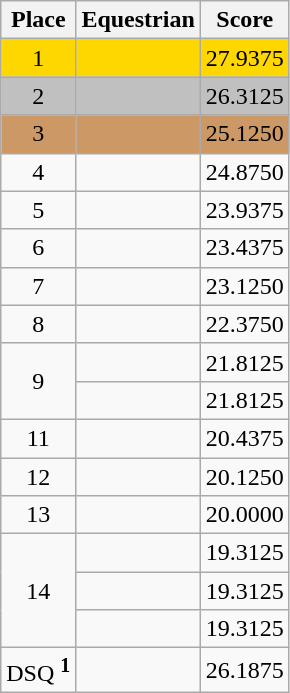<table class=wikitable style="text-align:center">
<tr>
<th>Place</th>
<th>Equestrian</th>
<th>Score</th>
</tr>
<tr bgcolor=gold>
<td>1</td>
<td align=left></td>
<td>27.9375</td>
</tr>
<tr bgcolor=silver>
<td>2</td>
<td align=left></td>
<td>26.3125</td>
</tr>
<tr bgcolor=cc9966>
<td>3</td>
<td align=left></td>
<td>25.1250</td>
</tr>
<tr>
<td>4</td>
<td align=left></td>
<td>24.8750</td>
</tr>
<tr>
<td>5</td>
<td align=left></td>
<td>23.9375</td>
</tr>
<tr>
<td>6</td>
<td align=left></td>
<td>23.4375</td>
</tr>
<tr>
<td>7</td>
<td align=left></td>
<td>23.1250</td>
</tr>
<tr>
<td>8</td>
<td align=left></td>
<td>22.3750</td>
</tr>
<tr>
<td rowspan=2>9</td>
<td align=left></td>
<td>21.8125</td>
</tr>
<tr>
<td align=left></td>
<td>21.8125</td>
</tr>
<tr>
<td>11</td>
<td align=left></td>
<td>20.4375</td>
</tr>
<tr>
<td>12</td>
<td align=left></td>
<td>20.1250</td>
</tr>
<tr>
<td>13</td>
<td align=left></td>
<td>20.0000</td>
</tr>
<tr>
<td rowspan=3>14</td>
<td align=left></td>
<td>19.3125</td>
</tr>
<tr>
<td align=left></td>
<td>19.3125</td>
</tr>
<tr>
<td align=left></td>
<td>19.3125</td>
</tr>
<tr>
<td>DSQ <sup><strong>1</strong></sup></td>
<td align=left></td>
<td>26.1875</td>
</tr>
</table>
